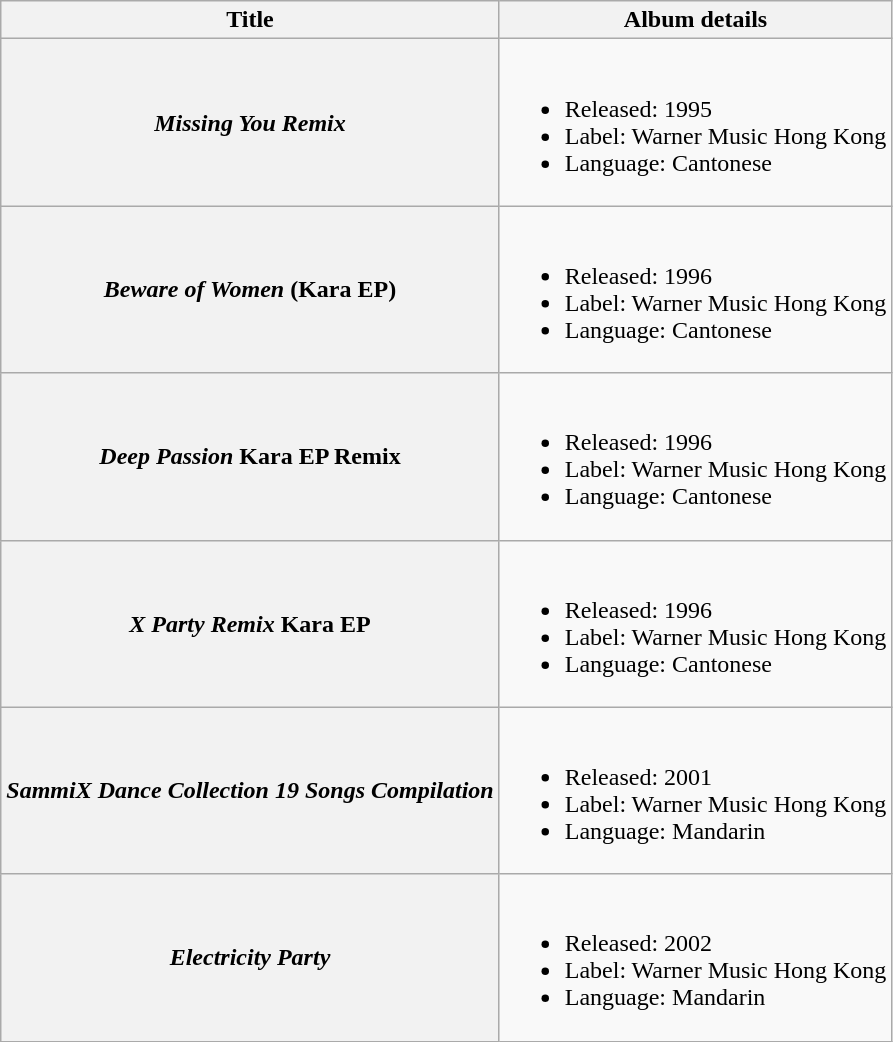<table class="wikitable plainrowheaders sortable">
<tr>
<th>Title</th>
<th>Album details</th>
</tr>
<tr>
<th scope="row"><em>Missing You Remix</em></th>
<td><br><ul><li>Released: 1995</li><li>Label: Warner Music Hong Kong</li><li>Language: Cantonese</li></ul></td>
</tr>
<tr>
<th scope="row"><em>Beware of Women</em> (Kara EP)</th>
<td><br><ul><li>Released: 1996</li><li>Label: Warner Music Hong Kong</li><li>Language: Cantonese</li></ul></td>
</tr>
<tr>
<th scope="row"><em>Deep Passion</em> Kara EP Remix</th>
<td><br><ul><li>Released: 1996</li><li>Label: Warner Music Hong Kong</li><li>Language: Cantonese</li></ul></td>
</tr>
<tr>
<th scope="row"><em>X Party Remix</em> Kara EP</th>
<td><br><ul><li>Released: 1996</li><li>Label: Warner Music Hong Kong</li><li>Language: Cantonese</li></ul></td>
</tr>
<tr>
<th scope="row"><em>SammiX Dance Collection 19 Songs Compilation</em></th>
<td><br><ul><li>Released: 2001</li><li>Label: Warner Music Hong Kong</li><li>Language: Mandarin</li></ul></td>
</tr>
<tr>
<th scope="row"><em>Electricity Party</em></th>
<td><br><ul><li>Released: 2002</li><li>Label: Warner Music Hong Kong</li><li>Language: Mandarin</li></ul></td>
</tr>
</table>
